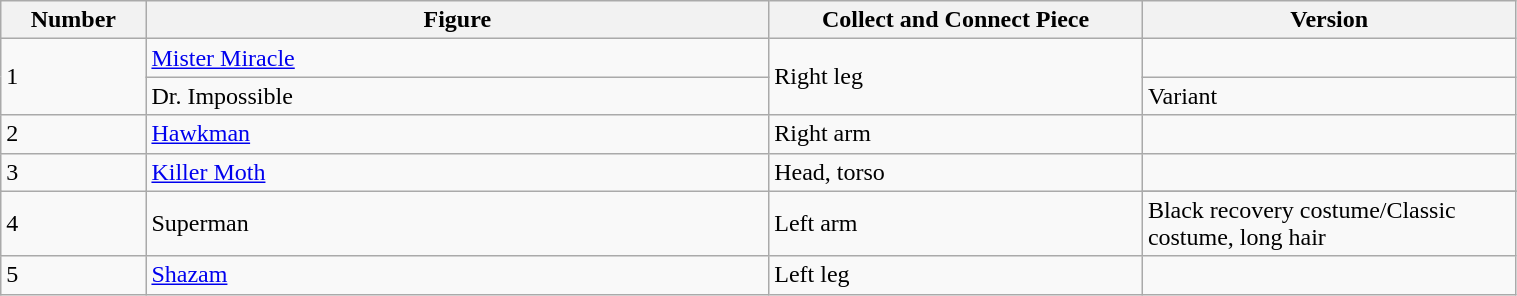<table class="wikitable" style="width:80%;">
<tr>
<th width=5%><strong>Number</strong></th>
<th width=25%><strong>Figure</strong></th>
<th width=15%><strong>Collect and Connect Piece</strong></th>
<th width=15%><strong>Version</strong></th>
</tr>
<tr>
<td rowspan=2>1</td>
<td><a href='#'>Mister Miracle</a></td>
<td rowspan=2>Right leg</td>
<td></td>
</tr>
<tr>
<td>Dr. Impossible</td>
<td>Variant</td>
</tr>
<tr>
<td>2</td>
<td><a href='#'>Hawkman</a></td>
<td>Right arm</td>
<td></td>
</tr>
<tr>
<td>3</td>
<td><a href='#'>Killer Moth</a></td>
<td>Head, torso</td>
<td></td>
</tr>
<tr>
<td rowspan=2>4</td>
<td rowspan=2>Superman</td>
<td rowspan=2>Left arm</td>
</tr>
<tr>
<td>Black recovery costume/Classic costume, long hair</td>
</tr>
<tr>
<td>5</td>
<td><a href='#'>Shazam</a></td>
<td>Left leg</td>
<td></td>
</tr>
</table>
